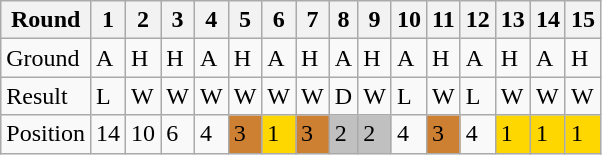<table class="wikitable">
<tr>
<th>Round</th>
<th>1</th>
<th>2</th>
<th>3</th>
<th>4</th>
<th>5</th>
<th>6</th>
<th>7</th>
<th>8</th>
<th>9</th>
<th>10</th>
<th>11</th>
<th>12</th>
<th>13</th>
<th>14</th>
<th>15</th>
</tr>
<tr>
<td>Ground</td>
<td>A</td>
<td>H</td>
<td>H</td>
<td>A</td>
<td>H</td>
<td>A</td>
<td>H</td>
<td>A</td>
<td>H</td>
<td>A</td>
<td>H</td>
<td>A</td>
<td>H</td>
<td>A</td>
<td>H</td>
</tr>
<tr>
<td>Result</td>
<td>L</td>
<td>W</td>
<td>W</td>
<td>W</td>
<td>W</td>
<td>W</td>
<td>W</td>
<td>D</td>
<td>W</td>
<td>L</td>
<td>W</td>
<td>L</td>
<td>W</td>
<td>W</td>
<td>W</td>
</tr>
<tr>
<td>Position</td>
<td>14</td>
<td>10</td>
<td>6</td>
<td>4</td>
<td bgcolor=#CD7F32>3</td>
<td bgcolor=GOLD>1</td>
<td bgcolor=#CD7F32>3</td>
<td bgcolor=silver>2</td>
<td bgcolor=silver>2</td>
<td>4</td>
<td bgcolor=#CD7F32>3</td>
<td>4</td>
<td bgcolor=GOLD>1</td>
<td bgcolor=GOLD>1</td>
<td bgcolor=GOLD>1</td>
</tr>
</table>
